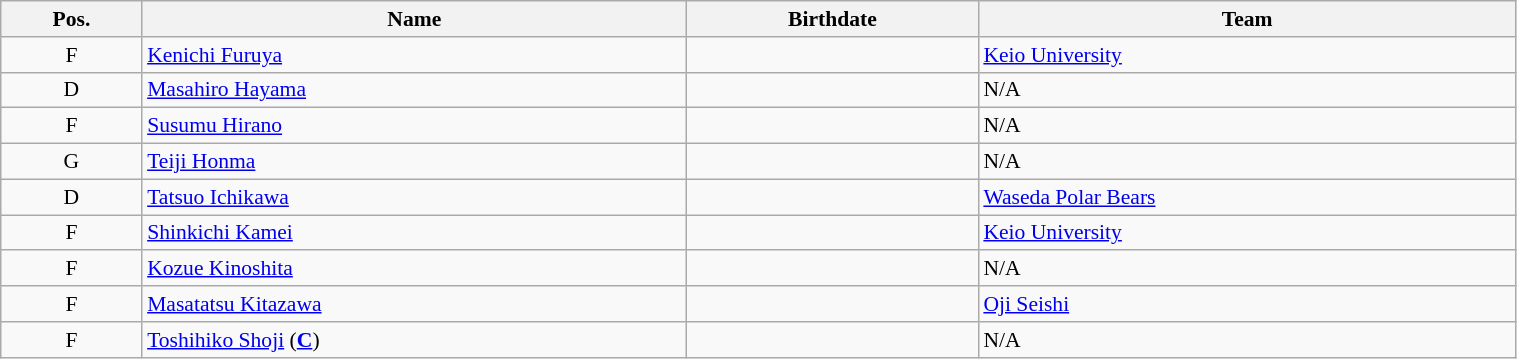<table class="wikitable sortable" width="80%" style="font-size: 90%; text-align: center;">
<tr>
<th>Pos.</th>
<th>Name</th>
<th>Birthdate</th>
<th>Team</th>
</tr>
<tr>
<td>F</td>
<td style="text-align:left;"><a href='#'>Kenichi Furuya</a></td>
<td style="text-align:right;"></td>
<td style="text-align:left;"> <a href='#'>Keio University</a></td>
</tr>
<tr>
<td>D</td>
<td style="text-align:left;"><a href='#'>Masahiro Hayama</a></td>
<td style="text-align:right;"></td>
<td style="text-align:left;">N/A</td>
</tr>
<tr>
<td>F</td>
<td style="text-align:left;"><a href='#'>Susumu Hirano</a></td>
<td style="text-align:right;"></td>
<td style="text-align:left;">N/A</td>
</tr>
<tr>
<td>G</td>
<td style="text-align:left;"><a href='#'>Teiji Honma</a></td>
<td style="text-align:right;"></td>
<td style="text-align:left;">N/A</td>
</tr>
<tr>
<td>D</td>
<td style="text-align:left;"><a href='#'>Tatsuo Ichikawa</a></td>
<td style="text-align:right;"></td>
<td style="text-align:left;"> <a href='#'>Waseda Polar Bears</a></td>
</tr>
<tr>
<td>F</td>
<td style="text-align:left;"><a href='#'>Shinkichi Kamei</a></td>
<td style="text-align:right;"></td>
<td style="text-align:left;"> <a href='#'>Keio University</a></td>
</tr>
<tr>
<td>F</td>
<td style="text-align:left;"><a href='#'>Kozue Kinoshita</a></td>
<td style="text-align:right;"></td>
<td style="text-align:left;">N/A</td>
</tr>
<tr>
<td>F</td>
<td style="text-align:left;"><a href='#'>Masatatsu Kitazawa</a></td>
<td style="text-align:right;"></td>
<td style="text-align:left;"> <a href='#'>Oji Seishi</a></td>
</tr>
<tr>
<td>F</td>
<td style="text-align:left;"><a href='#'>Toshihiko Shoji</a> (<strong><a href='#'>C</a></strong>)</td>
<td style="text-align:right;"></td>
<td style="text-align:left;">N/A</td>
</tr>
</table>
